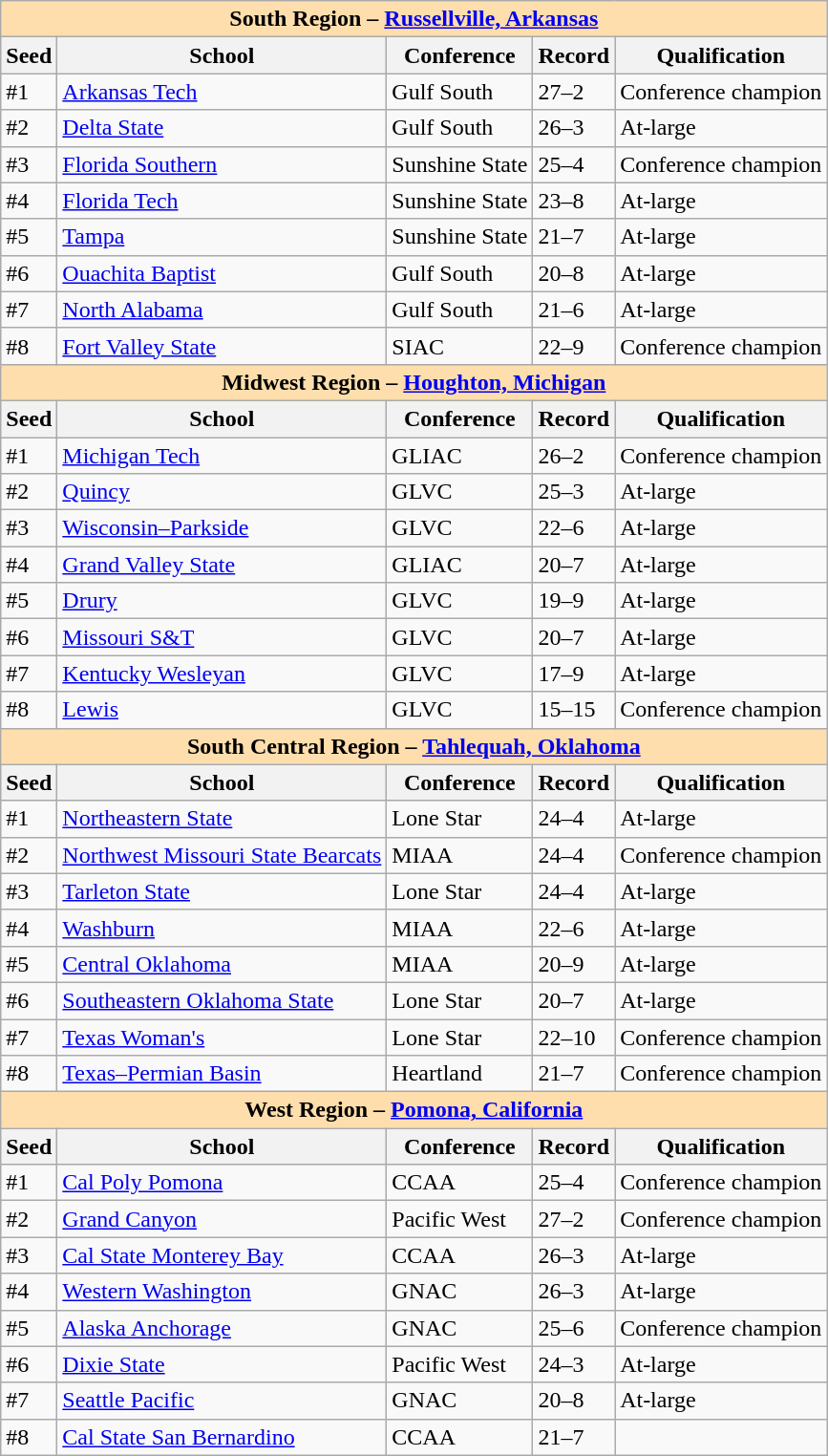<table class="wikitable">
<tr>
<th colspan="5" style="background:#ffdead;">South Region – <a href='#'>Russellville, Arkansas</a></th>
</tr>
<tr>
<th>Seed</th>
<th>School</th>
<th>Conference</th>
<th>Record</th>
<th>Qualification</th>
</tr>
<tr>
<td>#1</td>
<td><a href='#'>Arkansas Tech</a></td>
<td>Gulf South</td>
<td>27–2</td>
<td>Conference champion</td>
</tr>
<tr>
<td>#2</td>
<td><a href='#'>Delta State</a></td>
<td>Gulf South</td>
<td>26–3</td>
<td>At-large</td>
</tr>
<tr>
<td>#3</td>
<td><a href='#'>Florida Southern</a></td>
<td>Sunshine State</td>
<td>25–4</td>
<td>Conference champion</td>
</tr>
<tr>
<td>#4</td>
<td><a href='#'>Florida Tech</a></td>
<td>Sunshine State</td>
<td>23–8</td>
<td>At-large</td>
</tr>
<tr>
<td>#5</td>
<td><a href='#'>Tampa</a></td>
<td>Sunshine State</td>
<td>21–7</td>
<td>At-large</td>
</tr>
<tr>
<td>#6</td>
<td><a href='#'>Ouachita Baptist</a></td>
<td>Gulf South</td>
<td>20–8</td>
<td>At-large</td>
</tr>
<tr>
<td>#7</td>
<td><a href='#'>North Alabama</a></td>
<td>Gulf South</td>
<td>21–6</td>
<td>At-large</td>
</tr>
<tr>
<td>#8</td>
<td><a href='#'>Fort Valley State</a></td>
<td>SIAC</td>
<td>22–9</td>
<td>Conference champion</td>
</tr>
<tr>
<th colspan="5" style="background:#ffdead;">Midwest Region – <a href='#'>Houghton, Michigan</a></th>
</tr>
<tr>
<th>Seed</th>
<th>School</th>
<th>Conference</th>
<th>Record</th>
<th>Qualification</th>
</tr>
<tr>
<td>#1</td>
<td><a href='#'>Michigan Tech</a></td>
<td>GLIAC</td>
<td>26–2</td>
<td>Conference champion</td>
</tr>
<tr>
<td>#2</td>
<td><a href='#'>Quincy</a></td>
<td>GLVC</td>
<td>25–3</td>
<td>At-large</td>
</tr>
<tr>
<td>#3</td>
<td><a href='#'>Wisconsin–Parkside</a></td>
<td>GLVC</td>
<td>22–6</td>
<td>At-large</td>
</tr>
<tr>
<td>#4</td>
<td><a href='#'>Grand Valley State</a></td>
<td>GLIAC</td>
<td>20–7</td>
<td>At-large</td>
</tr>
<tr>
<td>#5</td>
<td><a href='#'>Drury</a></td>
<td>GLVC</td>
<td>19–9</td>
<td>At-large</td>
</tr>
<tr>
<td>#6</td>
<td><a href='#'>Missouri S&T</a></td>
<td>GLVC</td>
<td>20–7</td>
<td>At-large</td>
</tr>
<tr>
<td>#7</td>
<td><a href='#'>Kentucky Wesleyan</a></td>
<td>GLVC</td>
<td>17–9</td>
<td>At-large</td>
</tr>
<tr>
<td>#8</td>
<td><a href='#'>Lewis</a></td>
<td>GLVC</td>
<td>15–15</td>
<td>Conference champion</td>
</tr>
<tr>
<th colspan="5" style="background:#ffdead;">South Central Region – <a href='#'>Tahlequah, Oklahoma</a></th>
</tr>
<tr>
<th>Seed</th>
<th>School</th>
<th>Conference</th>
<th>Record</th>
<th>Qualification</th>
</tr>
<tr>
<td>#1</td>
<td><a href='#'>Northeastern State</a></td>
<td>Lone Star</td>
<td>24–4</td>
<td>At-large</td>
</tr>
<tr>
<td>#2</td>
<td><a href='#'>Northwest Missouri State Bearcats</a></td>
<td>MIAA</td>
<td>24–4</td>
<td>Conference champion</td>
</tr>
<tr>
<td>#3</td>
<td><a href='#'>Tarleton State</a></td>
<td>Lone Star</td>
<td>24–4</td>
<td>At-large</td>
</tr>
<tr>
<td>#4</td>
<td><a href='#'>Washburn</a></td>
<td>MIAA</td>
<td>22–6</td>
<td>At-large</td>
</tr>
<tr>
<td>#5</td>
<td><a href='#'>Central Oklahoma</a></td>
<td>MIAA</td>
<td>20–9</td>
<td>At-large</td>
</tr>
<tr>
<td>#6</td>
<td><a href='#'>Southeastern Oklahoma State</a></td>
<td>Lone Star</td>
<td>20–7</td>
<td>At-large</td>
</tr>
<tr>
<td>#7</td>
<td><a href='#'>Texas Woman's</a></td>
<td>Lone Star</td>
<td>22–10</td>
<td>Conference champion</td>
</tr>
<tr>
<td>#8</td>
<td><a href='#'>Texas–Permian Basin</a></td>
<td>Heartland</td>
<td>21–7</td>
<td>Conference champion</td>
</tr>
<tr>
<th colspan="5" style="background:#ffdead;">West Region – <a href='#'>Pomona, California</a></th>
</tr>
<tr>
<th>Seed</th>
<th>School</th>
<th>Conference</th>
<th>Record</th>
<th>Qualification</th>
</tr>
<tr>
<td>#1</td>
<td><a href='#'>Cal Poly Pomona</a></td>
<td>CCAA</td>
<td>25–4</td>
<td>Conference champion</td>
</tr>
<tr>
<td>#2</td>
<td><a href='#'>Grand Canyon</a></td>
<td>Pacific West</td>
<td>27–2</td>
<td>Conference champion</td>
</tr>
<tr>
<td>#3</td>
<td><a href='#'>Cal State Monterey Bay</a></td>
<td>CCAA</td>
<td>26–3</td>
<td>At-large</td>
</tr>
<tr>
<td>#4</td>
<td><a href='#'>Western Washington</a></td>
<td>GNAC</td>
<td>26–3</td>
<td>At-large</td>
</tr>
<tr>
<td>#5</td>
<td><a href='#'>Alaska Anchorage</a></td>
<td>GNAC</td>
<td>25–6</td>
<td>Conference champion</td>
</tr>
<tr>
<td>#6</td>
<td><a href='#'>Dixie State</a></td>
<td>Pacific West</td>
<td>24–3</td>
<td>At-large</td>
</tr>
<tr>
<td>#7</td>
<td><a href='#'>Seattle Pacific</a></td>
<td>GNAC</td>
<td>20–8</td>
<td>At-large</td>
</tr>
<tr>
<td>#8</td>
<td><a href='#'>Cal State San Bernardino</a></td>
<td>CCAA</td>
<td>21–7</td>
</tr>
</table>
